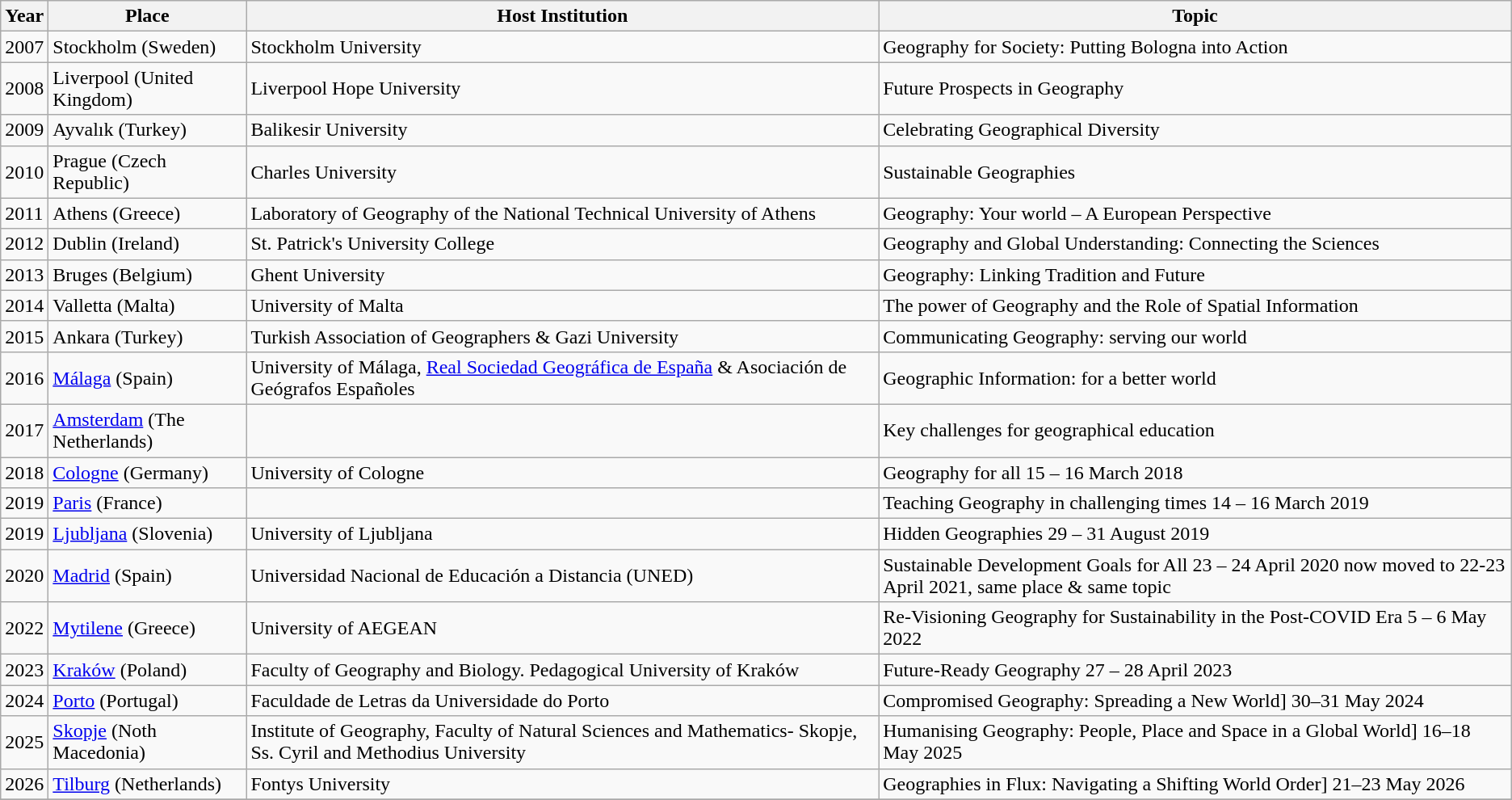<table class="wikitable">
<tr>
<th>Year</th>
<th>Place</th>
<th>Host Institution</th>
<th>Topic</th>
</tr>
<tr>
<td>2007</td>
<td>Stockholm (Sweden)</td>
<td>Stockholm University</td>
<td>Geography for Society: Putting Bologna into Action</td>
</tr>
<tr>
<td>2008</td>
<td>Liverpool (United Kingdom)</td>
<td>Liverpool Hope University</td>
<td>Future Prospects in Geography</td>
</tr>
<tr>
<td>2009</td>
<td>Ayvalık (Turkey)</td>
<td>Balikesir University</td>
<td>Celebrating Geographical Diversity</td>
</tr>
<tr>
<td>2010</td>
<td>Prague (Czech Republic)</td>
<td>Charles University</td>
<td>Sustainable Geographies</td>
</tr>
<tr>
<td>2011</td>
<td>Athens (Greece)</td>
<td>Laboratory of Geography of the National Technical University of Athens</td>
<td>Geography: Your world – A European Perspective</td>
</tr>
<tr>
<td>2012</td>
<td>Dublin (Ireland)</td>
<td>St. Patrick's University College</td>
<td>Geography and Global Understanding: Connecting the Sciences</td>
</tr>
<tr>
<td>2013</td>
<td>Bruges (Belgium)</td>
<td>Ghent University</td>
<td>Geography: Linking Tradition and Future</td>
</tr>
<tr>
<td>2014</td>
<td>Valletta (Malta)</td>
<td>University of Malta</td>
<td>The power of Geography and the Role of Spatial Information</td>
</tr>
<tr>
<td>2015</td>
<td>Ankara (Turkey)</td>
<td>Turkish Association of Geographers & Gazi University</td>
<td>Communicating Geography: serving our world</td>
</tr>
<tr>
<td>2016</td>
<td><a href='#'>Málaga</a> (Spain)</td>
<td>University of Málaga, <a href='#'>Real Sociedad Geográfica de España</a> & Asociación de Geógrafos Españoles</td>
<td>Geographic Information: for a better world</td>
</tr>
<tr>
<td>2017</td>
<td><a href='#'>Amsterdam</a> (The Netherlands)</td>
<td></td>
<td>Key challenges for geographical education</td>
</tr>
<tr>
<td>2018</td>
<td><a href='#'>Cologne</a> (Germany)</td>
<td>University of Cologne</td>
<td>Geography for all 15 – 16 March 2018</td>
</tr>
<tr>
<td>2019</td>
<td><a href='#'>Paris</a> (France)</td>
<td></td>
<td>Teaching Geography in challenging times 14 – 16 March 2019</td>
</tr>
<tr>
<td>2019</td>
<td><a href='#'>Ljubljana</a> (Slovenia)</td>
<td>University of Ljubljana</td>
<td>Hidden Geographies 29 – 31 August 2019</td>
</tr>
<tr>
<td>2020</td>
<td><a href='#'>Madrid</a> (Spain)</td>
<td>Universidad Nacional de Educación a Distancia (UNED)</td>
<td>Sustainable Development Goals for All 23 – 24 April 2020 now moved to 22-23 April 2021, same place & same topic</td>
</tr>
<tr>
<td>2022</td>
<td><a href='#'>Mytilene</a> (Greece)</td>
<td>University of AEGEAN</td>
<td>Re-Visioning Geography for Sustainability in the Post-COVID Era 5 – 6 May 2022</td>
</tr>
<tr>
<td>2023</td>
<td><a href='#'>Kraków</a> (Poland)</td>
<td>Faculty of Geography and Biology. Pedagogical University of Kraków</td>
<td>Future-Ready Geography 27 – 28 April 2023</td>
</tr>
<tr>
<td>2024</td>
<td><a href='#'>Porto</a> (Portugal)</td>
<td>Faculdade de Letras da Universidade do Porto</td>
<td>Compromised Geography: Spreading a New World] 30–31 May 2024</td>
</tr>
<tr>
<td>2025</td>
<td><a href='#'>Skopje</a> (Noth Macedonia)</td>
<td>Institute of Geography, Faculty of Natural Sciences and Mathematics- Skopje, Ss. Cyril and Methodius University</td>
<td>Humanising Geography: People, Place and Space in a Global World] 16–18 May 2025</td>
</tr>
<tr>
<td>2026</td>
<td><a href='#'>Tilburg</a> (Netherlands)</td>
<td>Fontys University</td>
<td>Geographies in Flux: Navigating a Shifting World Order] 21–23 May 2026 </td>
</tr>
<tr>
</tr>
</table>
